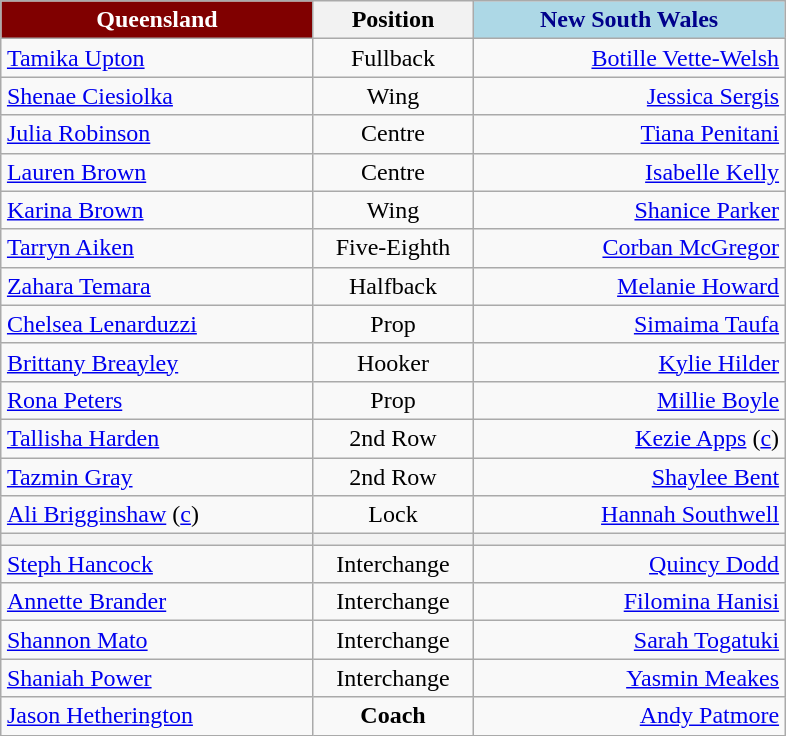<table style="margin: 1em auto 1em auto" class="wikitable">
<tr>
<th align="centre" width="200" style="border: 2px ; background: maroon; color: white">Queensland</th>
<th width="100">Position</th>
<th align="centre" width="200" style="border: 2px ; background: lightblue; color: darkblue">New South Wales</th>
</tr>
<tr>
<td style="text-align:left;"> <a href='#'>Tamika Upton</a></td>
<td style="text-align:center;">Fullback</td>
<td style="text-align:right;"><a href='#'>Botille Vette-Welsh</a> </td>
</tr>
<tr>
<td style="text-align:left;"> <a href='#'>Shenae Ciesiolka</a></td>
<td style="text-align:center;">Wing</td>
<td style="text-align:right;"><a href='#'>Jessica Sergis</a> </td>
</tr>
<tr>
<td style="text-align:left;"> <a href='#'>Julia Robinson</a></td>
<td style="text-align:center;">Centre</td>
<td style="text-align:right;"><a href='#'>Tiana Penitani</a> </td>
</tr>
<tr>
<td style="text-align:left;"> <a href='#'>Lauren Brown</a></td>
<td style="text-align:center;">Centre</td>
<td style="text-align:right;"><a href='#'>Isabelle Kelly</a> </td>
</tr>
<tr>
<td style="text-align:left;"> <a href='#'>Karina Brown</a></td>
<td style="text-align:center;">Wing</td>
<td style="text-align:right;"><a href='#'>Shanice Parker</a> </td>
</tr>
<tr>
<td style="text-align:left;"> <a href='#'>Tarryn Aiken</a></td>
<td style="text-align:center;">Five-Eighth</td>
<td style="text-align:right;"><a href='#'>Corban McGregor</a> </td>
</tr>
<tr>
<td style="text-align:left;"> <a href='#'>Zahara Temara</a></td>
<td style="text-align:center;">Halfback</td>
<td style="text-align:right;"><a href='#'>Melanie Howard</a> </td>
</tr>
<tr>
<td style="text-align:left;"> <a href='#'>Chelsea Lenarduzzi</a></td>
<td style="text-align:center;">Prop</td>
<td style="text-align:right;"><a href='#'>Simaima Taufa</a> </td>
</tr>
<tr>
<td style="text-align:left;"> <a href='#'>Brittany Breayley</a></td>
<td style="text-align:center;">Hooker</td>
<td style="text-align:right;"><a href='#'>Kylie Hilder</a> </td>
</tr>
<tr>
<td style="text-align:left;"> <a href='#'>Rona Peters</a></td>
<td style="text-align:center;">Prop</td>
<td style="text-align:right;"><a href='#'>Millie Boyle</a> </td>
</tr>
<tr>
<td style="text-align:left;"> <a href='#'>Tallisha Harden</a></td>
<td style="text-align:center;">2nd Row</td>
<td style="text-align:right;"><a href='#'>Kezie Apps</a> (<a href='#'>c</a>) </td>
</tr>
<tr>
<td style="text-align:left;"> <a href='#'>Tazmin Gray</a></td>
<td style="text-align:center;">2nd Row</td>
<td style="text-align:right;"><a href='#'>Shaylee Bent</a> </td>
</tr>
<tr>
<td style="text-align:left;"> <a href='#'>Ali Brigginshaw</a> (<a href='#'>c</a>)</td>
<td style="text-align:center;">Lock</td>
<td style="text-align:right;"><a href='#'>Hannah Southwell</a> </td>
</tr>
<tr>
<th></th>
<th></th>
<th></th>
</tr>
<tr>
<td style="text-align:left;"> <a href='#'>Steph Hancock</a></td>
<td style="text-align:center;">Interchange</td>
<td style="text-align:right;"><a href='#'>Quincy Dodd</a> </td>
</tr>
<tr>
<td style="text-align:left;"> <a href='#'>Annette Brander</a></td>
<td style="text-align:center;">Interchange</td>
<td style="text-align:right;"><a href='#'>Filomina Hanisi</a> </td>
</tr>
<tr>
<td style="text-align:left;"> <a href='#'>Shannon Mato</a></td>
<td style="text-align:center;">Interchange</td>
<td style="text-align:right;"><a href='#'>Sarah Togatuki</a> </td>
</tr>
<tr>
<td style="text-align:left;"> <a href='#'>Shaniah Power</a></td>
<td style="text-align:center;">Interchange</td>
<td style="text-align:right;"><a href='#'>Yasmin Meakes</a> </td>
</tr>
<tr>
<td style="text-align:left;"> <a href='#'>Jason Hetherington</a></td>
<td style="text-align:center;"><strong>Coach</strong></td>
<td style="text-align:right;"><a href='#'>Andy Patmore</a> </td>
</tr>
</table>
